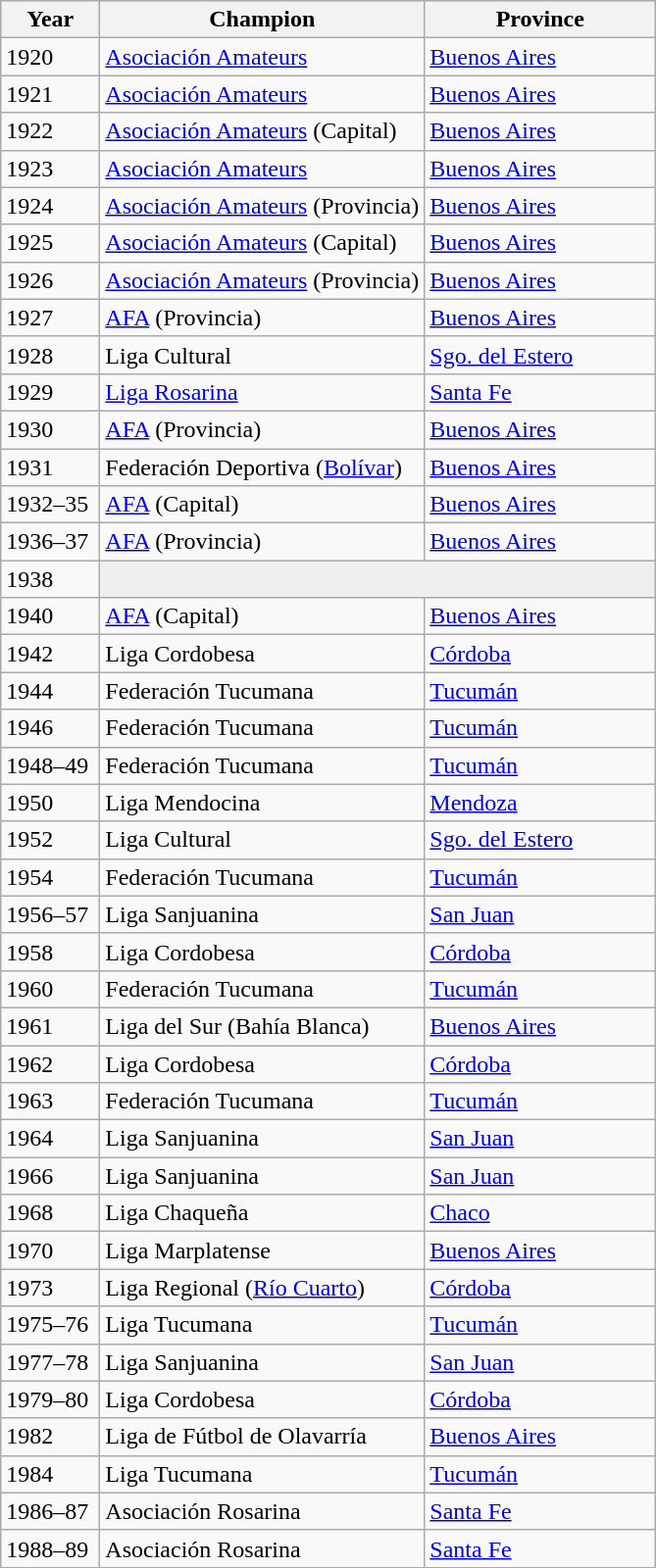<table class="wikitable sortable">
<tr>
<th width=60px>Year</th>
<th width=>Champion</th>
<th width=150px>Province</th>
</tr>
<tr>
<td>1920</td>
<td><a href='#'>Asociación Amateurs</a></td>
<td><a href='#'>Buenos Aires</a></td>
</tr>
<tr>
<td>1921</td>
<td><a href='#'>Asociación Amateurs</a></td>
<td><a href='#'>Buenos Aires</a></td>
</tr>
<tr>
<td>1922</td>
<td><a href='#'>Asociación Amateurs</a> (Capital) </td>
<td><a href='#'>Buenos Aires</a></td>
</tr>
<tr>
<td>1923</td>
<td><a href='#'>Asociación Amateurs</a></td>
<td><a href='#'>Buenos Aires</a></td>
</tr>
<tr>
<td>1924</td>
<td><a href='#'>Asociación Amateurs</a> (Provincia) </td>
<td><a href='#'>Buenos Aires</a></td>
</tr>
<tr>
<td>1925</td>
<td><a href='#'>Asociación Amateurs</a> (Capital)</td>
<td><a href='#'>Buenos Aires</a></td>
</tr>
<tr>
<td>1926</td>
<td><a href='#'>Asociación Amateurs</a> (Provincia)</td>
<td><a href='#'>Buenos Aires</a></td>
</tr>
<tr>
<td>1927</td>
<td><a href='#'>AFA</a> (Provincia)</td>
<td><a href='#'>Buenos Aires</a></td>
</tr>
<tr>
<td>1928</td>
<td>Liga Cultural</td>
<td><a href='#'>Sgo. del Estero</a></td>
</tr>
<tr>
<td>1929</td>
<td><a href='#'>Liga Rosarina</a></td>
<td><a href='#'>Santa Fe</a></td>
</tr>
<tr>
<td>1930</td>
<td><a href='#'>AFA</a> (Provincia)</td>
<td><a href='#'>Buenos Aires</a></td>
</tr>
<tr>
<td>1931</td>
<td>Federación Deportiva (<a href='#'>Bolívar</a>)</td>
<td><a href='#'>Buenos Aires</a></td>
</tr>
<tr>
<td>1932–35</td>
<td><a href='#'>AFA</a> (Capital) </td>
<td><a href='#'>Buenos Aires</a></td>
</tr>
<tr>
<td>1936–37</td>
<td><a href='#'>AFA</a> (Provincia)</td>
<td><a href='#'>Buenos Aires</a></td>
</tr>
<tr>
<td>1938</td>
<td colspan="2" style= "background: #efefef"></td>
</tr>
<tr>
<td>1940</td>
<td><a href='#'>AFA</a> (Capital)</td>
<td><a href='#'>Buenos Aires</a></td>
</tr>
<tr>
<td>1942</td>
<td>Liga Cordobesa</td>
<td><a href='#'>Córdoba</a></td>
</tr>
<tr>
<td>1944</td>
<td>Federación Tucumana</td>
<td><a href='#'>Tucumán</a></td>
</tr>
<tr>
<td>1946</td>
<td>Federación Tucumana</td>
<td><a href='#'>Tucumán</a></td>
</tr>
<tr>
<td>1948–49</td>
<td>Federación Tucumana</td>
<td><a href='#'>Tucumán</a></td>
</tr>
<tr>
<td>1950</td>
<td>Liga Mendocina</td>
<td><a href='#'>Mendoza</a></td>
</tr>
<tr>
<td>1952</td>
<td>Liga Cultural</td>
<td><a href='#'>Sgo. del Estero</a></td>
</tr>
<tr>
<td>1954</td>
<td>Federación Tucumana</td>
<td><a href='#'>Tucumán</a></td>
</tr>
<tr>
<td>1956–57</td>
<td>Liga Sanjuanina</td>
<td><a href='#'>San Juan</a></td>
</tr>
<tr>
<td>1958</td>
<td>Liga Cordobesa</td>
<td><a href='#'>Córdoba</a></td>
</tr>
<tr>
<td>1960</td>
<td>Federación Tucumana</td>
<td><a href='#'>Tucumán</a></td>
</tr>
<tr>
<td>1961</td>
<td>Liga del Sur (Bahía Blanca)</td>
<td><a href='#'>Buenos Aires</a></td>
</tr>
<tr>
<td>1962</td>
<td>Liga Cordobesa</td>
<td><a href='#'>Córdoba</a></td>
</tr>
<tr>
<td>1963</td>
<td>Federación Tucumana</td>
<td><a href='#'>Tucumán</a></td>
</tr>
<tr>
<td>1964</td>
<td>Liga Sanjuanina</td>
<td><a href='#'>San Juan</a></td>
</tr>
<tr>
<td>1966</td>
<td>Liga Sanjuanina</td>
<td><a href='#'>San Juan</a></td>
</tr>
<tr>
<td>1968</td>
<td>Liga Chaqueña</td>
<td><a href='#'>Chaco</a></td>
</tr>
<tr>
<td>1970</td>
<td>Liga Marplatense</td>
<td><a href='#'>Buenos Aires</a></td>
</tr>
<tr>
<td>1973</td>
<td>Liga Regional (<a href='#'>Río Cuarto</a>)</td>
<td><a href='#'>Córdoba</a></td>
</tr>
<tr>
<td>1975–76</td>
<td>Liga Tucumana</td>
<td><a href='#'>Tucumán</a></td>
</tr>
<tr>
<td>1977–78</td>
<td>Liga Sanjuanina</td>
<td><a href='#'>San Juan</a></td>
</tr>
<tr>
<td>1979–80</td>
<td>Liga Cordobesa</td>
<td><a href='#'>Córdoba</a></td>
</tr>
<tr>
<td>1982</td>
<td>Liga de Fútbol de Olavarría</td>
<td><a href='#'>Buenos Aires</a></td>
</tr>
<tr>
<td>1984</td>
<td>Liga Tucumana</td>
<td><a href='#'>Tucumán</a></td>
</tr>
<tr>
<td>1986–87</td>
<td>Asociación Rosarina</td>
<td><a href='#'>Santa Fe</a></td>
</tr>
<tr>
<td>1988–89</td>
<td>Asociación Rosarina </td>
<td><a href='#'>Santa Fe</a></td>
</tr>
</table>
